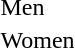<table>
<tr>
<td>Men</td>
<td></td>
<td></td>
<td></td>
</tr>
<tr>
<td>Women</td>
<td></td>
<td></td>
<td></td>
</tr>
</table>
